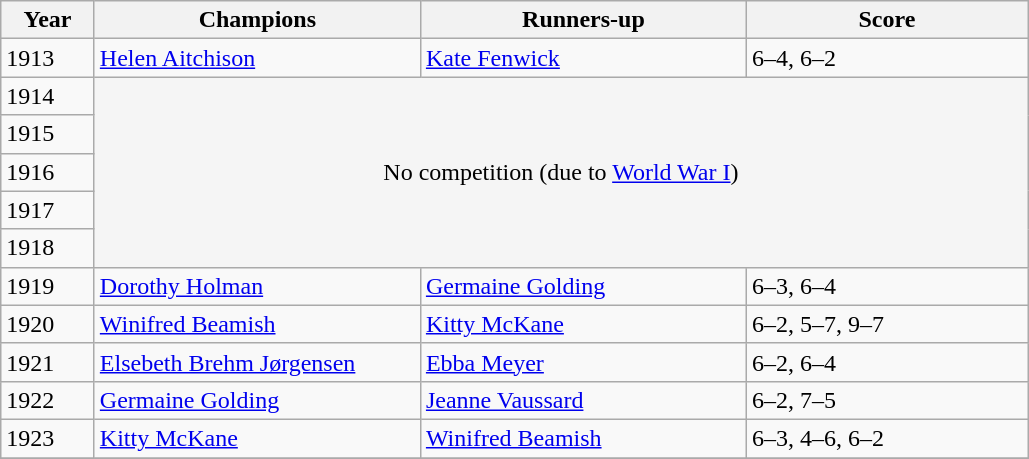<table class="wikitable">
<tr>
<th style="width:55px">Year</th>
<th style="width:210px">Champions</th>
<th style="width:210px">Runners-up</th>
<th style="width:180px" class="unsortable">Score</th>
</tr>
<tr>
<td>1913</td>
<td> <a href='#'>Helen Aitchison</a></td>
<td> <a href='#'>Kate Fenwick</a></td>
<td>6–4, 6–2</td>
</tr>
<tr>
<td>1914</td>
<td rowspan=5 colspan=3 align="center" bgcolor="#F5F5F5">No competition (due to <a href='#'>World War I</a>)</td>
</tr>
<tr>
<td>1915</td>
</tr>
<tr>
<td>1916</td>
</tr>
<tr>
<td>1917</td>
</tr>
<tr>
<td>1918</td>
</tr>
<tr>
<td>1919</td>
<td> <a href='#'>Dorothy Holman</a></td>
<td> <a href='#'>Germaine Golding</a></td>
<td>6–3, 6–4</td>
</tr>
<tr>
<td>1920</td>
<td> <a href='#'>Winifred Beamish</a></td>
<td> <a href='#'>Kitty McKane</a></td>
<td>6–2, 5–7, 9–7</td>
</tr>
<tr>
<td>1921</td>
<td> <a href='#'>Elsebeth Brehm Jørgensen</a></td>
<td> <a href='#'>Ebba Meyer</a></td>
<td>6–2, 6–4</td>
</tr>
<tr>
<td>1922</td>
<td> <a href='#'>Germaine Golding</a></td>
<td> <a href='#'>Jeanne Vaussard</a></td>
<td>6–2, 7–5</td>
</tr>
<tr>
<td>1923</td>
<td> <a href='#'>Kitty McKane</a></td>
<td> <a href='#'>Winifred Beamish</a></td>
<td>6–3, 4–6, 6–2</td>
</tr>
<tr>
</tr>
</table>
